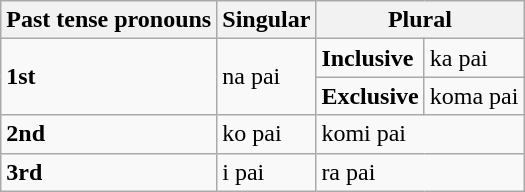<table class="wikitable">
<tr>
<th>Past tense pronouns</th>
<th>Singular</th>
<th colspan="2">Plural</th>
</tr>
<tr>
<td rowspan="2"><strong>1st</strong></td>
<td rowspan="2">na pai</td>
<td><strong>Inclusive</strong></td>
<td>ka pai</td>
</tr>
<tr>
<td><strong>Exclusive</strong></td>
<td>koma pai</td>
</tr>
<tr>
<td><strong>2nd</strong></td>
<td>ko pai</td>
<td colspan="2">komi pai</td>
</tr>
<tr>
<td><strong>3rd</strong></td>
<td>i pai</td>
<td colspan="2">ra pai</td>
</tr>
</table>
